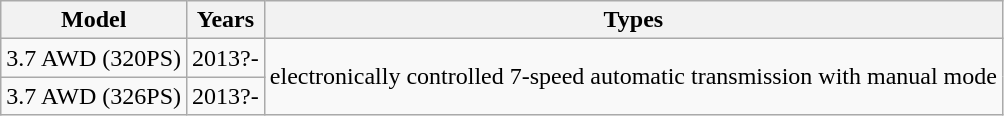<table class="wikitable sortable collapsible">
<tr>
<th>Model</th>
<th>Years</th>
<th>Types</th>
</tr>
<tr>
<td>3.7 AWD (320PS)</td>
<td>2013?-</td>
<td rowspan="2">electronically controlled 7-speed automatic transmission with manual mode</td>
</tr>
<tr>
<td>3.7 AWD (326PS)</td>
<td>2013?-</td>
</tr>
</table>
